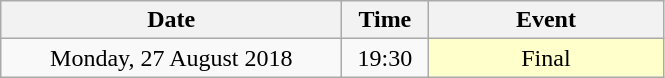<table class = "wikitable" style="text-align:center;">
<tr>
<th width=220>Date</th>
<th width=50>Time</th>
<th width=150>Event</th>
</tr>
<tr>
<td>Monday, 27 August 2018</td>
<td>19:30</td>
<td bgcolor=ffffcc>Final</td>
</tr>
</table>
